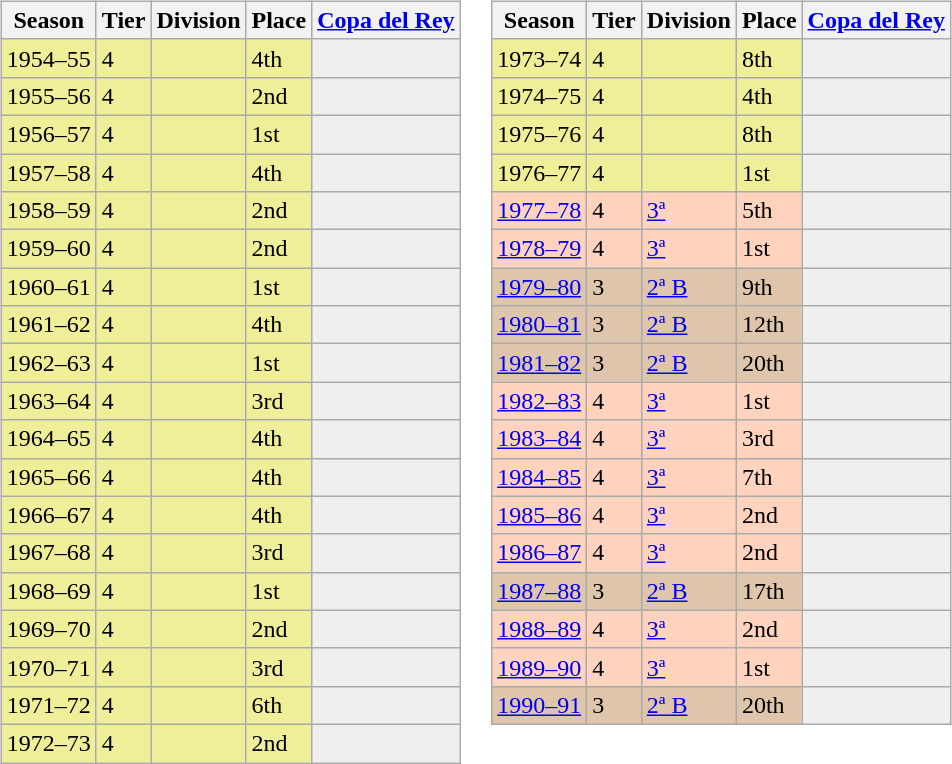<table>
<tr>
<td valign="top" width=0%><br><table class="wikitable">
<tr style="background:#f0f6fa;">
<th>Season</th>
<th>Tier</th>
<th>Division</th>
<th>Place</th>
<th><a href='#'>Copa del Rey</a></th>
</tr>
<tr>
<td style="background:#EFEF99;">1954–55</td>
<td style="background:#EFEF99;">4</td>
<td style="background:#EFEF99;"></td>
<td style="background:#EFEF99;">4th</td>
<th style="background:#efefef;"></th>
</tr>
<tr>
<td style="background:#EFEF99;">1955–56</td>
<td style="background:#EFEF99;">4</td>
<td style="background:#EFEF99;"></td>
<td style="background:#EFEF99;">2nd</td>
<th style="background:#efefef;"></th>
</tr>
<tr>
<td style="background:#EFEF99;">1956–57</td>
<td style="background:#EFEF99;">4</td>
<td style="background:#EFEF99;"></td>
<td style="background:#EFEF99;">1st</td>
<th style="background:#efefef;"></th>
</tr>
<tr>
<td style="background:#EFEF99;">1957–58</td>
<td style="background:#EFEF99;">4</td>
<td style="background:#EFEF99;"></td>
<td style="background:#EFEF99;">4th</td>
<th style="background:#efefef;"></th>
</tr>
<tr>
<td style="background:#EFEF99;">1958–59</td>
<td style="background:#EFEF99;">4</td>
<td style="background:#EFEF99;"></td>
<td style="background:#EFEF99;">2nd</td>
<th style="background:#efefef;"></th>
</tr>
<tr>
<td style="background:#EFEF99;">1959–60</td>
<td style="background:#EFEF99;">4</td>
<td style="background:#EFEF99;"></td>
<td style="background:#EFEF99;">2nd</td>
<th style="background:#efefef;"></th>
</tr>
<tr>
<td style="background:#EFEF99;">1960–61</td>
<td style="background:#EFEF99;">4</td>
<td style="background:#EFEF99;"></td>
<td style="background:#EFEF99;">1st</td>
<th style="background:#efefef;"></th>
</tr>
<tr>
<td style="background:#EFEF99;">1961–62</td>
<td style="background:#EFEF99;">4</td>
<td style="background:#EFEF99;"></td>
<td style="background:#EFEF99;">4th</td>
<th style="background:#efefef;"></th>
</tr>
<tr>
<td style="background:#EFEF99;">1962–63</td>
<td style="background:#EFEF99;">4</td>
<td style="background:#EFEF99;"></td>
<td style="background:#EFEF99;">1st</td>
<th style="background:#efefef;"></th>
</tr>
<tr>
<td style="background:#EFEF99;">1963–64</td>
<td style="background:#EFEF99;">4</td>
<td style="background:#EFEF99;"></td>
<td style="background:#EFEF99;">3rd</td>
<th style="background:#efefef;"></th>
</tr>
<tr>
<td style="background:#EFEF99;">1964–65</td>
<td style="background:#EFEF99;">4</td>
<td style="background:#EFEF99;"></td>
<td style="background:#EFEF99;">4th</td>
<th style="background:#efefef;"></th>
</tr>
<tr>
<td style="background:#EFEF99;">1965–66</td>
<td style="background:#EFEF99;">4</td>
<td style="background:#EFEF99;"></td>
<td style="background:#EFEF99;">4th</td>
<th style="background:#efefef;"></th>
</tr>
<tr>
<td style="background:#EFEF99;">1966–67</td>
<td style="background:#EFEF99;">4</td>
<td style="background:#EFEF99;"></td>
<td style="background:#EFEF99;">4th</td>
<th style="background:#efefef;"></th>
</tr>
<tr>
<td style="background:#EFEF99;">1967–68</td>
<td style="background:#EFEF99;">4</td>
<td style="background:#EFEF99;"></td>
<td style="background:#EFEF99;">3rd</td>
<th style="background:#efefef;"></th>
</tr>
<tr>
<td style="background:#EFEF99;">1968–69</td>
<td style="background:#EFEF99;">4</td>
<td style="background:#EFEF99;"></td>
<td style="background:#EFEF99;">1st</td>
<th style="background:#efefef;"></th>
</tr>
<tr>
<td style="background:#EFEF99;">1969–70</td>
<td style="background:#EFEF99;">4</td>
<td style="background:#EFEF99;"></td>
<td style="background:#EFEF99;">2nd</td>
<th style="background:#efefef;"></th>
</tr>
<tr>
<td style="background:#EFEF99;">1970–71</td>
<td style="background:#EFEF99;">4</td>
<td style="background:#EFEF99;"></td>
<td style="background:#EFEF99;">3rd</td>
<th style="background:#efefef;"></th>
</tr>
<tr>
<td style="background:#EFEF99;">1971–72</td>
<td style="background:#EFEF99;">4</td>
<td style="background:#EFEF99;"></td>
<td style="background:#EFEF99;">6th</td>
<th style="background:#efefef;"></th>
</tr>
<tr>
<td style="background:#EFEF99;">1972–73</td>
<td style="background:#EFEF99;">4</td>
<td style="background:#EFEF99;"></td>
<td style="background:#EFEF99;">2nd</td>
<th style="background:#efefef;"></th>
</tr>
</table>
</td>
<td valign="top" width=0%><br><table class="wikitable">
<tr style="background:#f0f6fa;">
<th>Season</th>
<th>Tier</th>
<th>Division</th>
<th>Place</th>
<th><a href='#'>Copa del Rey</a></th>
</tr>
<tr>
<td style="background:#EFEF99;">1973–74</td>
<td style="background:#EFEF99;">4</td>
<td style="background:#EFEF99;"></td>
<td style="background:#EFEF99;">8th</td>
<th style="background:#efefef;"></th>
</tr>
<tr>
<td style="background:#EFEF99;">1974–75</td>
<td style="background:#EFEF99;">4</td>
<td style="background:#EFEF99;"></td>
<td style="background:#EFEF99;">4th</td>
<th style="background:#efefef;"></th>
</tr>
<tr>
<td style="background:#EFEF99;">1975–76</td>
<td style="background:#EFEF99;">4</td>
<td style="background:#EFEF99;"></td>
<td style="background:#EFEF99;">8th</td>
<th style="background:#efefef;"></th>
</tr>
<tr>
<td style="background:#EFEF99;">1976–77</td>
<td style="background:#EFEF99;">4</td>
<td style="background:#EFEF99;"></td>
<td style="background:#EFEF99;">1st</td>
<th style="background:#efefef;"></th>
</tr>
<tr>
<td style="background:#FFD3BD;"><a href='#'>1977–78</a></td>
<td style="background:#FFD3BD;">4</td>
<td style="background:#FFD3BD;"><a href='#'>3ª</a></td>
<td style="background:#FFD3BD;">5th</td>
<th style="background:#efefef;"></th>
</tr>
<tr>
<td style="background:#FFD3BD;"><a href='#'>1978–79</a></td>
<td style="background:#FFD3BD;">4</td>
<td style="background:#FFD3BD;"><a href='#'>3ª</a></td>
<td style="background:#FFD3BD;">1st</td>
<th style="background:#efefef;"></th>
</tr>
<tr>
<td style="background:#DEC5AB;"><a href='#'>1979–80</a></td>
<td style="background:#DEC5AB;">3</td>
<td style="background:#DEC5AB;"><a href='#'>2ª B</a></td>
<td style="background:#DEC5AB;">9th</td>
<th style="background:#efefef;"></th>
</tr>
<tr>
<td style="background:#DEC5AB;"><a href='#'>1980–81</a></td>
<td style="background:#DEC5AB;">3</td>
<td style="background:#DEC5AB;"><a href='#'>2ª B</a></td>
<td style="background:#DEC5AB;">12th</td>
<th style="background:#efefef;"></th>
</tr>
<tr>
<td style="background:#DEC5AB;"><a href='#'>1981–82</a></td>
<td style="background:#DEC5AB;">3</td>
<td style="background:#DEC5AB;"><a href='#'>2ª B</a></td>
<td style="background:#DEC5AB;">20th</td>
<th style="background:#efefef;"></th>
</tr>
<tr>
<td style="background:#FFD3BD;"><a href='#'>1982–83</a></td>
<td style="background:#FFD3BD;">4</td>
<td style="background:#FFD3BD;"><a href='#'>3ª</a></td>
<td style="background:#FFD3BD;">1st</td>
<th style="background:#efefef;"></th>
</tr>
<tr>
<td style="background:#FFD3BD;"><a href='#'>1983–84</a></td>
<td style="background:#FFD3BD;">4</td>
<td style="background:#FFD3BD;"><a href='#'>3ª</a></td>
<td style="background:#FFD3BD;">3rd</td>
<th style="background:#efefef;"></th>
</tr>
<tr>
<td style="background:#FFD3BD;"><a href='#'>1984–85</a></td>
<td style="background:#FFD3BD;">4</td>
<td style="background:#FFD3BD;"><a href='#'>3ª</a></td>
<td style="background:#FFD3BD;">7th</td>
<th style="background:#efefef;"></th>
</tr>
<tr>
<td style="background:#FFD3BD;"><a href='#'>1985–86</a></td>
<td style="background:#FFD3BD;">4</td>
<td style="background:#FFD3BD;"><a href='#'>3ª</a></td>
<td style="background:#FFD3BD;">2nd</td>
<th style="background:#efefef;"></th>
</tr>
<tr>
<td style="background:#FFD3BD;"><a href='#'>1986–87</a></td>
<td style="background:#FFD3BD;">4</td>
<td style="background:#FFD3BD;"><a href='#'>3ª</a></td>
<td style="background:#FFD3BD;">2nd</td>
<th style="background:#efefef;"></th>
</tr>
<tr>
<td style="background:#DEC5AB;"><a href='#'>1987–88</a></td>
<td style="background:#DEC5AB;">3</td>
<td style="background:#DEC5AB;"><a href='#'>2ª B</a></td>
<td style="background:#DEC5AB;">17th</td>
<th style="background:#efefef;"></th>
</tr>
<tr>
<td style="background:#FFD3BD;"><a href='#'>1988–89</a></td>
<td style="background:#FFD3BD;">4</td>
<td style="background:#FFD3BD;"><a href='#'>3ª</a></td>
<td style="background:#FFD3BD;">2nd</td>
<th style="background:#efefef;"></th>
</tr>
<tr>
<td style="background:#FFD3BD;"><a href='#'>1989–90</a></td>
<td style="background:#FFD3BD;">4</td>
<td style="background:#FFD3BD;"><a href='#'>3ª</a></td>
<td style="background:#FFD3BD;">1st</td>
<th style="background:#efefef;"></th>
</tr>
<tr>
<td style="background:#DEC5AB;"><a href='#'>1990–91</a></td>
<td style="background:#DEC5AB;">3</td>
<td style="background:#DEC5AB;"><a href='#'>2ª B</a></td>
<td style="background:#DEC5AB;">20th</td>
<th style="background:#efefef;"></th>
</tr>
</table>
</td>
</tr>
</table>
